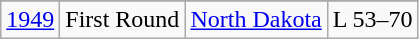<table class="wikitable" style="text-align:center">
<tr>
</tr>
<tr align="center">
<td><a href='#'>1949</a></td>
<td>First Round</td>
<td><a href='#'>North Dakota</a></td>
<td>L 53–70</td>
</tr>
</table>
